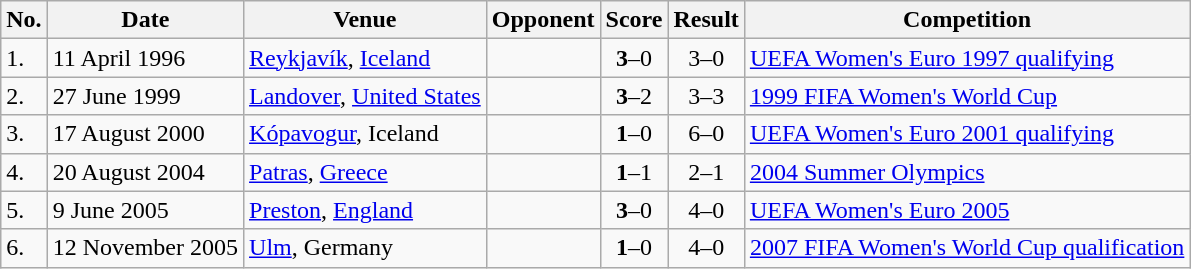<table class="wikitable">
<tr>
<th>No.</th>
<th>Date</th>
<th>Venue</th>
<th>Opponent</th>
<th>Score</th>
<th>Result</th>
<th>Competition</th>
</tr>
<tr>
<td>1.</td>
<td>11 April 1996</td>
<td><a href='#'>Reykjavík</a>, <a href='#'>Iceland</a></td>
<td></td>
<td align=center><strong>3</strong>–0</td>
<td align=center>3–0</td>
<td><a href='#'>UEFA Women's Euro 1997 qualifying</a></td>
</tr>
<tr>
<td>2.</td>
<td>27 June 1999</td>
<td><a href='#'>Landover</a>, <a href='#'>United States</a></td>
<td></td>
<td align=center><strong>3</strong>–2</td>
<td align=center>3–3</td>
<td><a href='#'>1999 FIFA Women's World Cup</a></td>
</tr>
<tr>
<td>3.</td>
<td>17 August 2000</td>
<td><a href='#'>Kópavogur</a>, Iceland</td>
<td></td>
<td align=center><strong>1</strong>–0</td>
<td align=center>6–0</td>
<td><a href='#'>UEFA Women's Euro 2001 qualifying</a></td>
</tr>
<tr>
<td>4.</td>
<td>20 August 2004</td>
<td><a href='#'>Patras</a>, <a href='#'>Greece</a></td>
<td></td>
<td align=center><strong>1</strong>–1</td>
<td align=center>2–1</td>
<td><a href='#'>2004 Summer Olympics</a></td>
</tr>
<tr>
<td>5.</td>
<td>9 June 2005</td>
<td><a href='#'>Preston</a>, <a href='#'>England</a></td>
<td></td>
<td align=center><strong>3</strong>–0</td>
<td align=center>4–0</td>
<td><a href='#'>UEFA Women's Euro 2005</a></td>
</tr>
<tr>
<td>6.</td>
<td>12 November 2005</td>
<td><a href='#'>Ulm</a>, Germany</td>
<td></td>
<td align=center><strong>1</strong>–0</td>
<td align=center>4–0</td>
<td><a href='#'>2007 FIFA Women's World Cup qualification</a></td>
</tr>
</table>
